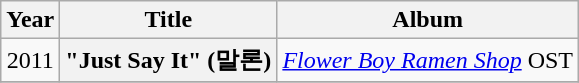<table class="wikitable plainrowheaders" style="text-align:center;">
<tr>
<th scope="col">Year</th>
<th scope="col">Title</th>
<th scope="col">Album</th>
</tr>
<tr>
<td>2011</td>
<th scope="row">"Just Say It" (말론)</th>
<td><em><a href='#'>Flower Boy Ramen Shop</a></em> OST</td>
</tr>
<tr>
</tr>
</table>
